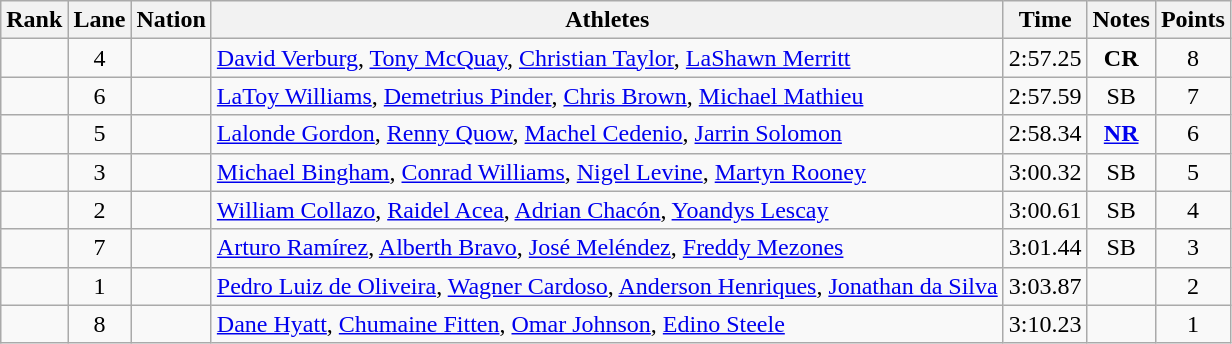<table class="wikitable sortable" style="text-align:center">
<tr>
<th>Rank</th>
<th>Lane</th>
<th>Nation</th>
<th>Athletes</th>
<th>Time</th>
<th>Notes</th>
<th>Points</th>
</tr>
<tr>
<td></td>
<td>4</td>
<td align=left></td>
<td align=left><a href='#'>David Verburg</a>, <a href='#'>Tony McQuay</a>, <a href='#'>Christian Taylor</a>, <a href='#'>LaShawn Merritt</a></td>
<td>2:57.25</td>
<td><strong>CR</strong></td>
<td>8</td>
</tr>
<tr>
<td></td>
<td>6</td>
<td align=left></td>
<td align=left><a href='#'>LaToy Williams</a>, <a href='#'>Demetrius Pinder</a>, <a href='#'>Chris Brown</a>, <a href='#'>Michael Mathieu</a></td>
<td>2:57.59</td>
<td>SB</td>
<td>7</td>
</tr>
<tr>
<td></td>
<td>5</td>
<td align=left></td>
<td align=left><a href='#'>Lalonde Gordon</a>, <a href='#'>Renny Quow</a>, <a href='#'>Machel Cedenio</a>, <a href='#'>Jarrin Solomon</a></td>
<td>2:58.34</td>
<td><strong><a href='#'>NR</a></strong></td>
<td>6</td>
</tr>
<tr>
<td></td>
<td>3</td>
<td align=left></td>
<td align=left><a href='#'>Michael Bingham</a>, <a href='#'>Conrad Williams</a>, <a href='#'>Nigel Levine</a>, <a href='#'>Martyn Rooney</a></td>
<td>3:00.32</td>
<td>SB</td>
<td>5</td>
</tr>
<tr>
<td></td>
<td>2</td>
<td align=left></td>
<td align=left><a href='#'>William Collazo</a>, <a href='#'>Raidel Acea</a>, <a href='#'>Adrian Chacón</a>, <a href='#'>Yoandys Lescay</a></td>
<td>3:00.61</td>
<td>SB</td>
<td>4</td>
</tr>
<tr>
<td></td>
<td>7</td>
<td align=left></td>
<td align=left><a href='#'>Arturo Ramírez</a>, <a href='#'>Alberth Bravo</a>, <a href='#'>José Meléndez</a>, <a href='#'>Freddy Mezones</a></td>
<td>3:01.44</td>
<td>SB</td>
<td>3</td>
</tr>
<tr>
<td></td>
<td>1</td>
<td align=left></td>
<td align=left><a href='#'>Pedro Luiz de Oliveira</a>, <a href='#'>Wagner Cardoso</a>, <a href='#'>Anderson Henriques</a>, <a href='#'>Jonathan da Silva</a></td>
<td>3:03.87</td>
<td></td>
<td>2</td>
</tr>
<tr>
<td></td>
<td>8</td>
<td align=left></td>
<td align=left><a href='#'>Dane Hyatt</a>, <a href='#'>Chumaine Fitten</a>, <a href='#'>Omar Johnson</a>, <a href='#'>Edino Steele</a></td>
<td>3:10.23</td>
<td></td>
<td>1</td>
</tr>
</table>
